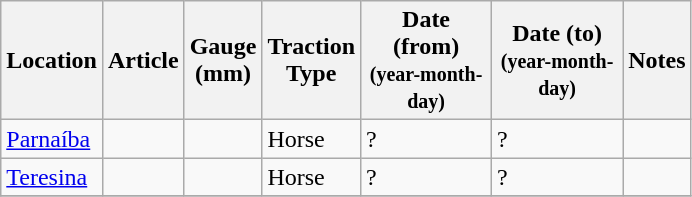<table class="wikitable sortable">
<tr>
<th>Location</th>
<th>Article</th>
<th>Gauge<br> (mm)</th>
<th>Traction<br>Type</th>
<th width=80px>Date (from)<br><small>(year-month-day)</small></th>
<th width=80px>Date (to)<br><small>(year-month-day)</small></th>
<th>Notes</th>
</tr>
<tr>
<td><a href='#'>Parnaíba</a></td>
<td> </td>
<td align=right></td>
<td>Horse</td>
<td>?</td>
<td>?</td>
<td> </td>
</tr>
<tr>
<td><a href='#'>Teresina</a></td>
<td> </td>
<td align=right></td>
<td>Horse</td>
<td>?</td>
<td>?</td>
<td></td>
</tr>
<tr>
</tr>
</table>
